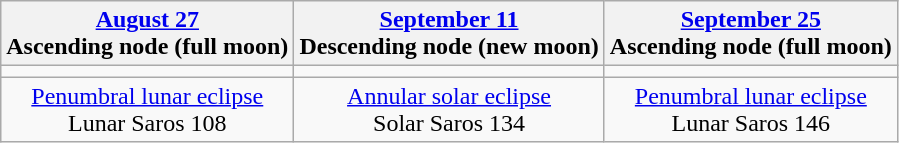<table class="wikitable">
<tr>
<th><a href='#'>August 27</a><br>Ascending node (full moon)<br></th>
<th><a href='#'>September 11</a><br>Descending node (new moon)<br></th>
<th><a href='#'>September 25</a><br>Ascending node (full moon)<br></th>
</tr>
<tr>
<td></td>
<td></td>
<td></td>
</tr>
<tr align=center>
<td><a href='#'>Penumbral lunar eclipse</a><br>Lunar Saros 108</td>
<td><a href='#'>Annular solar eclipse</a><br>Solar Saros 134</td>
<td><a href='#'>Penumbral lunar eclipse</a><br>Lunar Saros 146</td>
</tr>
</table>
